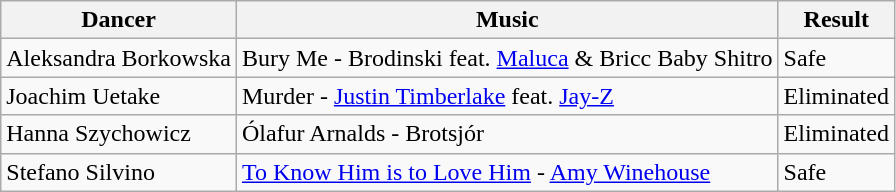<table class="wikitable">
<tr>
<th>Dancer</th>
<th>Music</th>
<th>Result</th>
</tr>
<tr>
<td>Aleksandra Borkowska</td>
<td>Bury Me - Brodinski feat. <a href='#'>Maluca</a> & Bricc Baby Shitro</td>
<td>Safe</td>
</tr>
<tr>
<td>Joachim Uetake</td>
<td>Murder - <a href='#'>Justin Timberlake</a> feat. <a href='#'>Jay-Z</a></td>
<td>Eliminated</td>
</tr>
<tr>
<td>Hanna Szychowicz</td>
<td>Ólafur Arnalds - Brotsjór</td>
<td>Eliminated</td>
</tr>
<tr>
<td>Stefano Silvino</td>
<td><a href='#'>To Know Him is to Love Him</a> - <a href='#'>Amy Winehouse</a></td>
<td>Safe</td>
</tr>
</table>
